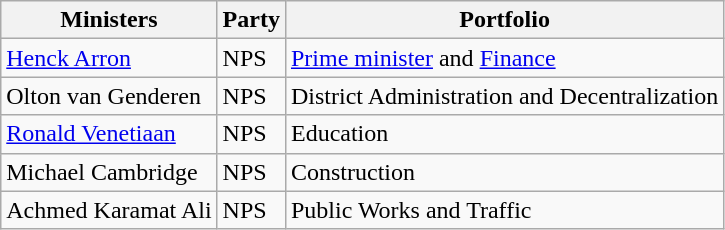<table class="wikitable">
<tr>
<th>Ministers</th>
<th>Party</th>
<th>Portfolio</th>
</tr>
<tr>
<td><a href='#'>Henck Arron</a></td>
<td>NPS</td>
<td><a href='#'>Prime minister</a> and <a href='#'>Finance</a></td>
</tr>
<tr>
<td>Olton van Genderen</td>
<td>NPS</td>
<td>District Administration and Decentralization</td>
</tr>
<tr>
<td><a href='#'>Ronald Venetiaan</a></td>
<td>NPS</td>
<td>Education</td>
</tr>
<tr>
<td>Michael Cambridge</td>
<td>NPS</td>
<td>Construction</td>
</tr>
<tr>
<td>Achmed Karamat Ali</td>
<td>NPS</td>
<td>Public Works and Traffic</td>
</tr>
</table>
